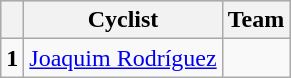<table class="wikitable">
<tr style="background:#ccccff;">
<th></th>
<th>Cyclist</th>
<th>Team</th>
</tr>
<tr>
<td><strong>1</strong></td>
<td><a href='#'>Joaquim Rodríguez</a></td>
<td></td>
</tr>
</table>
